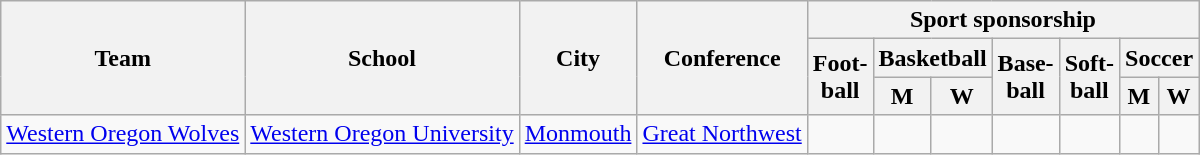<table class="sortable wikitable">
<tr>
<th rowspan=3>Team</th>
<th rowspan=3>School</th>
<th rowspan=3>City</th>
<th rowspan=3>Conference</th>
<th colspan=7>Sport sponsorship</th>
</tr>
<tr>
<th rowspan=2>Foot-<br>ball</th>
<th colspan=2>Basketball</th>
<th rowspan=2>Base-<br>ball</th>
<th rowspan=2>Soft-<br>ball</th>
<th colspan=2>Soccer</th>
</tr>
<tr>
<th>M</th>
<th>W</th>
<th>M</th>
<th>W</th>
</tr>
<tr>
<td><a href='#'>Western Oregon Wolves</a></td>
<td><a href='#'>Western Oregon University</a></td>
<td><a href='#'>Monmouth</a></td>
<td><a href='#'>Great Northwest</a></td>
<td> </td>
<td></td>
<td></td>
<td></td>
<td></td>
<td></td>
<td></td>
</tr>
</table>
